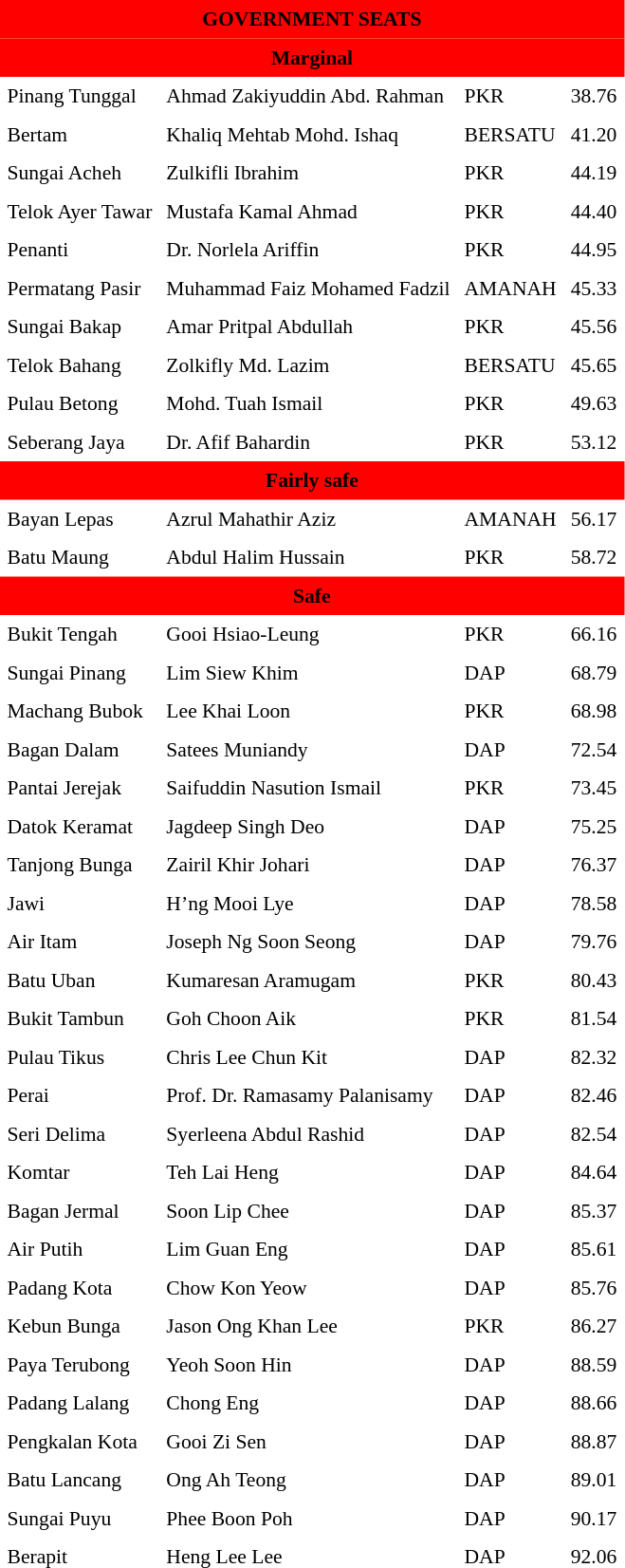<table class="toccolours" cellpadding="5" cellspacing="0" style="float:left; margin-right:.5em; margin-top:.4em; font-size:90%;">
<tr>
<td colspan="4"  style="text-align:center; background:red;"><span><strong>GOVERNMENT SEATS</strong></span></td>
</tr>
<tr>
<td colspan="4"  style="text-align:center; background:red;"><span><strong>Marginal</strong></span></td>
</tr>
<tr>
<td>Pinang Tunggal</td>
<td>Ahmad Zakiyuddin Abd. Rahman</td>
<td>PKR</td>
<td style="text-align:center;">38.76</td>
</tr>
<tr>
<td>Bertam</td>
<td>Khaliq Mehtab Mohd. Ishaq</td>
<td>BERSATU</td>
<td style="text-align:center;">41.20</td>
</tr>
<tr>
<td>Sungai Acheh</td>
<td>Zulkifli Ibrahim</td>
<td>PKR</td>
<td style="text-align:center;">44.19</td>
</tr>
<tr>
<td>Telok Ayer Tawar</td>
<td>Mustafa Kamal Ahmad</td>
<td>PKR</td>
<td style="text-align:center;">44.40</td>
</tr>
<tr>
<td>Penanti</td>
<td>Dr. Norlela Ariffin</td>
<td>PKR</td>
<td style="text-align:center;">44.95</td>
</tr>
<tr>
<td>Permatang Pasir</td>
<td>Muhammad Faiz Mohamed Fadzil</td>
<td>AMANAH</td>
<td style="text-align:center;">45.33</td>
</tr>
<tr>
<td>Sungai Bakap</td>
<td>Amar Pritpal Abdullah</td>
<td>PKR</td>
<td style="text-align:center;">45.56</td>
</tr>
<tr>
<td>Telok Bahang</td>
<td>Zolkifly Md. Lazim</td>
<td>BERSATU</td>
<td style="text-align:center;">45.65</td>
</tr>
<tr>
<td>Pulau Betong</td>
<td>Mohd. Tuah Ismail</td>
<td>PKR</td>
<td style="text-align:center;">49.63</td>
</tr>
<tr>
<td>Seberang Jaya</td>
<td>Dr. Afif Bahardin</td>
<td>PKR</td>
<td style="text-align:center;">53.12</td>
</tr>
<tr>
<td colspan="4"  style="text-align:center; background:red;"><span><strong>Fairly safe</strong></span></td>
</tr>
<tr>
<td>Bayan Lepas</td>
<td>Azrul Mahathir Aziz</td>
<td>AMANAH</td>
<td style="text-align:center;">56.17</td>
</tr>
<tr>
<td>Batu Maung</td>
<td>Abdul Halim Hussain</td>
<td>PKR</td>
<td style="text-align:center;">58.72</td>
</tr>
<tr>
<td colspan="4"  style="text-align:center; background:red;"><span><strong>Safe</strong></span></td>
</tr>
<tr>
<td>Bukit Tengah</td>
<td>Gooi Hsiao-Leung</td>
<td>PKR</td>
<td style="text-align:center;">66.16</td>
</tr>
<tr>
<td>Sungai Pinang</td>
<td>Lim Siew Khim</td>
<td>DAP</td>
<td style="text-align:center;">68.79</td>
</tr>
<tr>
<td>Machang Bubok</td>
<td>Lee Khai Loon</td>
<td>PKR</td>
<td style="text-align:center;">68.98</td>
</tr>
<tr>
<td>Bagan Dalam</td>
<td>Satees Muniandy</td>
<td>DAP</td>
<td style="text-align:center;">72.54</td>
</tr>
<tr>
<td>Pantai Jerejak</td>
<td>Saifuddin Nasution Ismail</td>
<td>PKR</td>
<td style="text-align:center;">73.45</td>
</tr>
<tr>
<td>Datok Keramat</td>
<td>Jagdeep Singh Deo</td>
<td>DAP</td>
<td style="text-align:center;">75.25</td>
</tr>
<tr>
<td>Tanjong Bunga</td>
<td>Zairil Khir Johari</td>
<td>DAP</td>
<td style="text-align:center;">76.37</td>
</tr>
<tr>
<td>Jawi</td>
<td>H’ng Mooi Lye</td>
<td>DAP</td>
<td style="text-align:center;">78.58</td>
</tr>
<tr>
<td>Air Itam</td>
<td>Joseph Ng Soon Seong</td>
<td>DAP</td>
<td style="text-align:center;">79.76</td>
</tr>
<tr>
<td>Batu Uban</td>
<td>Kumaresan Aramugam</td>
<td>PKR</td>
<td style="text-align:center;">80.43</td>
</tr>
<tr>
<td>Bukit Tambun</td>
<td>Goh Choon Aik</td>
<td>PKR</td>
<td style="text-align:center;">81.54</td>
</tr>
<tr>
<td>Pulau Tikus</td>
<td>Chris Lee Chun Kit</td>
<td>DAP</td>
<td style="text-align:center;">82.32</td>
</tr>
<tr>
<td>Perai</td>
<td>Prof. Dr. Ramasamy Palanisamy</td>
<td>DAP</td>
<td style="text-align:center;">82.46</td>
</tr>
<tr>
<td>Seri Delima</td>
<td>Syerleena Abdul Rashid</td>
<td>DAP</td>
<td style="text-align:center;">82.54</td>
</tr>
<tr>
<td>Komtar</td>
<td>Teh Lai Heng</td>
<td>DAP</td>
<td style="text-align:center;">84.64</td>
</tr>
<tr>
<td>Bagan Jermal</td>
<td>Soon Lip Chee</td>
<td>DAP</td>
<td style="text-align:center;">85.37</td>
</tr>
<tr>
<td>Air Putih</td>
<td>Lim Guan Eng</td>
<td>DAP</td>
<td style="text-align:center;">85.61</td>
</tr>
<tr>
<td>Padang Kota</td>
<td>Chow Kon Yeow</td>
<td>DAP</td>
<td style="text-align:center;">85.76</td>
</tr>
<tr>
<td>Kebun Bunga</td>
<td>Jason Ong Khan Lee</td>
<td>PKR</td>
<td style="text-align:center;">86.27</td>
</tr>
<tr>
<td>Paya Terubong</td>
<td>Yeoh Soon Hin</td>
<td>DAP</td>
<td style="text-align:center;">88.59</td>
</tr>
<tr>
<td>Padang Lalang</td>
<td>Chong Eng</td>
<td>DAP</td>
<td style="text-align:center;">88.66</td>
</tr>
<tr>
<td>Pengkalan Kota</td>
<td>Gooi Zi Sen</td>
<td>DAP</td>
<td style="text-align:center;">88.87</td>
</tr>
<tr>
<td>Batu Lancang</td>
<td>Ong Ah Teong</td>
<td>DAP</td>
<td style="text-align:center;">89.01</td>
</tr>
<tr>
<td>Sungai Puyu</td>
<td>Phee Boon Poh</td>
<td>DAP</td>
<td style="text-align:center;">90.17</td>
</tr>
<tr>
<td>Berapit</td>
<td>Heng Lee Lee</td>
<td>DAP</td>
<td style="text-align:center;">92.06</td>
</tr>
</table>
